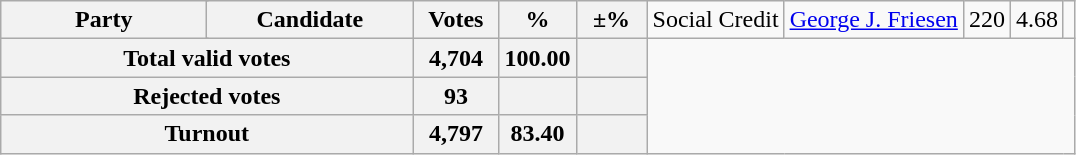<table class="wikitable">
<tr>
<th colspan=2 style="width: 130px">Party</th>
<th style="width: 130px">Candidate</th>
<th style="width: 50px">Votes</th>
<th style="width: 40px">%</th>
<th style="width: 40px">±%<br>

</th>
<td>Social Credit</td>
<td><a href='#'>George J. Friesen</a></td>
<td align="right">220</td>
<td align="right">4.68</td>
<td align="right"></td>
</tr>
<tr bgcolor="white">
<th align="right" colspan=3>Total valid votes</th>
<th align="right">4,704</th>
<th align="right">100.00</th>
<th align="right"></th>
</tr>
<tr bgcolor="white">
<th align="right" colspan=3>Rejected votes</th>
<th align="right">93</th>
<th align="right"></th>
<th align="right"></th>
</tr>
<tr bgcolor="white">
<th align="right" colspan=3>Turnout</th>
<th align="right">4,797</th>
<th align="right">83.40</th>
<th align="right"></th>
</tr>
</table>
